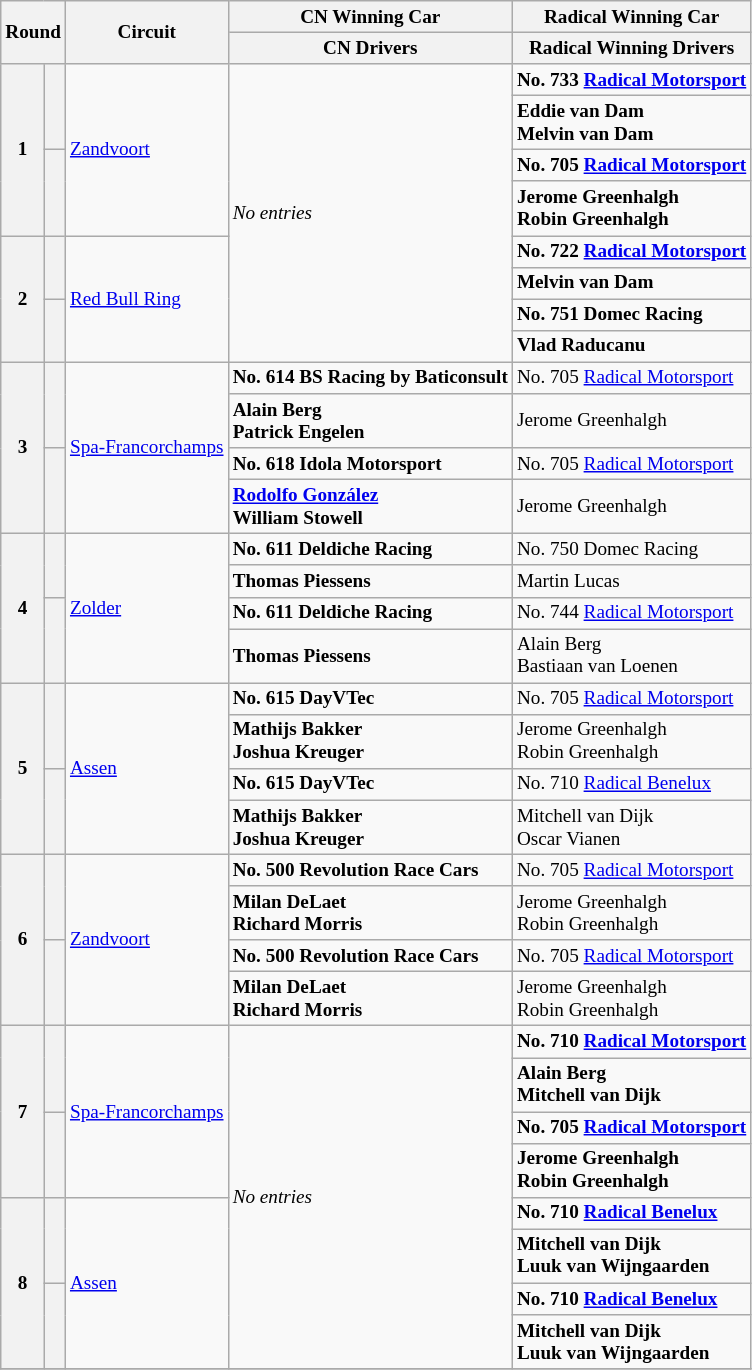<table class="wikitable" style="font-size: 80%;">
<tr>
<th rowspan=2 colspan=2>Round</th>
<th rowspan=2>Circuit</th>
<th>CN Winning Car</th>
<th>Radical Winning Car</th>
</tr>
<tr>
<th>CN Drivers</th>
<th>Radical Winning Drivers</th>
</tr>
<tr>
<th rowspan=4>1</th>
<th rowspan=2></th>
<td rowspan=4> <a href='#'>Zandvoort</a></td>
<td rowspan=8><em>No entries</em></td>
<td><strong> No. 733 <a href='#'>Radical Motorsport</a></strong></td>
</tr>
<tr>
<td><strong> Eddie van Dam<br> Melvin van Dam</strong></td>
</tr>
<tr>
<th rowspan=2></th>
<td><strong> No. 705 <a href='#'>Radical Motorsport</a></strong></td>
</tr>
<tr>
<td><strong> Jerome Greenhalgh<br> Robin Greenhalgh</strong></td>
</tr>
<tr>
<th rowspan=4>2</th>
<th rowspan=2></th>
<td rowspan=4> <a href='#'>Red Bull Ring</a></td>
<td><strong> No. 722 <a href='#'>Radical Motorsport</a></strong></td>
</tr>
<tr>
<td><strong> Melvin van Dam</strong></td>
</tr>
<tr>
<th rowspan=2></th>
<td><strong> No. 751 Domec Racing</strong></td>
</tr>
<tr>
<td><strong> Vlad Raducanu</strong></td>
</tr>
<tr>
<th rowspan=4>3</th>
<th rowspan=2></th>
<td rowspan=4> <a href='#'>Spa-Francorchamps</a></td>
<td><strong> No. 614 BS Racing by Baticonsult</strong></td>
<td> No. 705 <a href='#'>Radical Motorsport</a></td>
</tr>
<tr>
<td><strong> Alain Berg<br> Patrick Engelen</strong></td>
<td> Jerome Greenhalgh</td>
</tr>
<tr>
<th rowspan=2></th>
<td><strong> No. 618 Idola Motorsport</strong></td>
<td> No. 705 <a href='#'>Radical Motorsport</a></td>
</tr>
<tr>
<td><strong> <a href='#'>Rodolfo González</a><br> William Stowell</strong></td>
<td> Jerome Greenhalgh</td>
</tr>
<tr>
<th rowspan=4>4</th>
<th rowspan=2></th>
<td rowspan=4> <a href='#'>Zolder</a></td>
<td><strong> No. 611 Deldiche Racing</strong></td>
<td> No. 750 Domec Racing</td>
</tr>
<tr>
<td><strong> Thomas Piessens</strong></td>
<td> Martin Lucas</td>
</tr>
<tr>
<th rowspan=2></th>
<td><strong> No. 611 Deldiche Racing</strong></td>
<td> No. 744 <a href='#'>Radical Motorsport</a></td>
</tr>
<tr>
<td><strong> Thomas Piessens</strong></td>
<td> Alain Berg<br> Bastiaan van Loenen</td>
</tr>
<tr>
<th rowspan=4>5</th>
<th rowspan=2></th>
<td rowspan=4> <a href='#'>Assen</a></td>
<td><strong> No. 615 DayVTec</strong></td>
<td> No. 705 <a href='#'>Radical Motorsport</a></td>
</tr>
<tr>
<td><strong> Mathijs Bakker<br> Joshua Kreuger</strong></td>
<td> Jerome Greenhalgh<br> Robin Greenhalgh</td>
</tr>
<tr>
<th rowspan=2></th>
<td><strong> No. 615 DayVTec</strong></td>
<td> No. 710 <a href='#'>Radical Benelux</a></td>
</tr>
<tr>
<td><strong> Mathijs Bakker<br> Joshua Kreuger</strong></td>
<td> Mitchell van Dijk<br> Oscar Vianen</td>
</tr>
<tr>
<th rowspan=4>6</th>
<th rowspan=2></th>
<td rowspan=4> <a href='#'>Zandvoort</a></td>
<td><strong> No. 500 Revolution Race Cars</strong></td>
<td> No. 705 <a href='#'>Radical Motorsport</a></td>
</tr>
<tr>
<td><strong> Milan DeLaet<br> Richard Morris</strong></td>
<td> Jerome Greenhalgh<br> Robin Greenhalgh</td>
</tr>
<tr>
<th rowspan=2></th>
<td><strong> No. 500 Revolution Race Cars</strong></td>
<td> No. 705 <a href='#'>Radical Motorsport</a></td>
</tr>
<tr>
<td><strong> Milan DeLaet<br> Richard Morris</strong></td>
<td> Jerome Greenhalgh<br> Robin Greenhalgh</td>
</tr>
<tr>
<th rowspan=4>7</th>
<th rowspan=2></th>
<td rowspan=4> <a href='#'>Spa-Francorchamps</a></td>
<td rowspan=8><em>No entries</em></td>
<td><strong> No. 710 <a href='#'>Radical Motorsport</a></strong></td>
</tr>
<tr>
<td><strong> Alain Berg<br> Mitchell van Dijk</strong></td>
</tr>
<tr>
<th rowspan=2></th>
<td><strong> No. 705 <a href='#'>Radical Motorsport</a></strong></td>
</tr>
<tr>
<td><strong> Jerome Greenhalgh<br> Robin Greenhalgh</strong></td>
</tr>
<tr>
<th rowspan=4>8</th>
<th rowspan=2></th>
<td rowspan=4> <a href='#'>Assen</a></td>
<td><strong> No. 710 <a href='#'>Radical Benelux</a></strong></td>
</tr>
<tr>
<td><strong> Mitchell van Dijk<br> Luuk van Wijngaarden</strong></td>
</tr>
<tr>
<th rowspan=2></th>
<td><strong> No. 710 <a href='#'>Radical Benelux</a></strong></td>
</tr>
<tr>
<td><strong> Mitchell van Dijk<br> Luuk van Wijngaarden</strong></td>
</tr>
<tr>
</tr>
</table>
